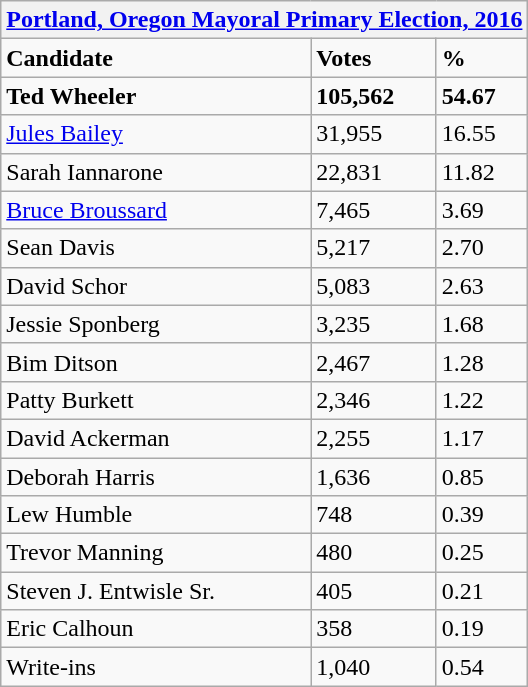<table class="wikitable">
<tr>
<th colspan="4"><a href='#'>Portland, Oregon Mayoral Primary Election, 2016</a></th>
</tr>
<tr>
<td><strong>Candidate</strong></td>
<td><strong>Votes</strong></td>
<td><strong>%</strong></td>
</tr>
<tr>
<td><strong>Ted Wheeler</strong></td>
<td><strong>105,562</strong></td>
<td><strong>54.67</strong></td>
</tr>
<tr>
<td><a href='#'>Jules Bailey</a></td>
<td>31,955</td>
<td>16.55</td>
</tr>
<tr>
<td>Sarah Iannarone</td>
<td>22,831</td>
<td>11.82</td>
</tr>
<tr>
<td><a href='#'>Bruce Broussard</a></td>
<td>7,465</td>
<td>3.69</td>
</tr>
<tr>
<td>Sean Davis</td>
<td>5,217</td>
<td>2.70</td>
</tr>
<tr>
<td>David Schor</td>
<td>5,083</td>
<td>2.63</td>
</tr>
<tr>
<td>Jessie Sponberg</td>
<td>3,235</td>
<td>1.68</td>
</tr>
<tr>
<td>Bim Ditson</td>
<td>2,467</td>
<td>1.28</td>
</tr>
<tr>
<td>Patty Burkett</td>
<td>2,346</td>
<td>1.22</td>
</tr>
<tr>
<td>David Ackerman</td>
<td>2,255</td>
<td>1.17</td>
</tr>
<tr>
<td>Deborah Harris</td>
<td>1,636</td>
<td>0.85</td>
</tr>
<tr>
<td>Lew Humble</td>
<td>748</td>
<td>0.39</td>
</tr>
<tr>
<td>Trevor Manning</td>
<td>480</td>
<td>0.25</td>
</tr>
<tr>
<td>Steven J. Entwisle Sr.</td>
<td>405</td>
<td>0.21</td>
</tr>
<tr>
<td>Eric Calhoun</td>
<td>358</td>
<td>0.19</td>
</tr>
<tr>
<td>Write-ins</td>
<td>1,040</td>
<td>0.54</td>
</tr>
</table>
